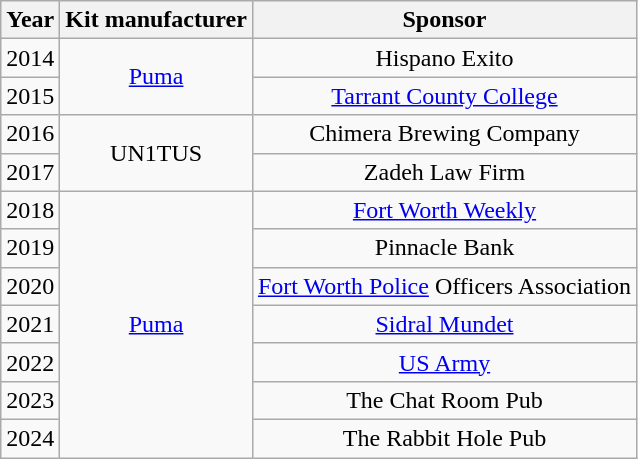<table class="wikitable" style="text-align: center">
<tr>
<th>Year</th>
<th>Kit manufacturer</th>
<th>Sponsor</th>
</tr>
<tr>
<td>2014</td>
<td rowspan="2"> <a href='#'>Puma</a></td>
<td>Hispano Exito</td>
</tr>
<tr>
<td>2015</td>
<td><a href='#'>Tarrant County College</a></td>
</tr>
<tr>
<td>2016</td>
<td rowspan="2"> UN1TUS</td>
<td>Chimera Brewing Company</td>
</tr>
<tr>
<td>2017</td>
<td>Zadeh Law Firm</td>
</tr>
<tr>
<td>2018</td>
<td rowspan="7"> <a href='#'>Puma</a></td>
<td><a href='#'>Fort Worth Weekly</a></td>
</tr>
<tr>
<td>2019</td>
<td>Pinnacle Bank</td>
</tr>
<tr>
<td>2020</td>
<td><a href='#'>Fort Worth Police</a> Officers Association</td>
</tr>
<tr>
<td>2021</td>
<td><a href='#'>Sidral Mundet</a></td>
</tr>
<tr>
<td>2022</td>
<td><a href='#'>US Army</a></td>
</tr>
<tr>
<td>2023</td>
<td>The Chat Room Pub</td>
</tr>
<tr>
<td>2024</td>
<td>The Rabbit Hole Pub</td>
</tr>
</table>
